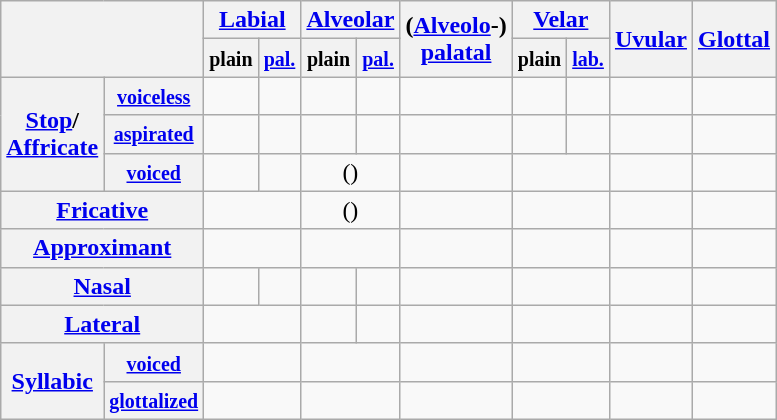<table class="wikitable" style="text-align:center">
<tr>
<th colspan="2" rowspan="2"></th>
<th colspan="2"><a href='#'>Labial</a></th>
<th colspan="2"><a href='#'>Alveolar</a></th>
<th rowspan="2">(<a href='#'>Alveolo</a>-)<a href='#'><br>palatal</a></th>
<th colspan="2"><a href='#'>Velar</a></th>
<th rowspan="2"><a href='#'>Uvular</a></th>
<th rowspan="2"><a href='#'>Glottal</a></th>
</tr>
<tr>
<th><small>plain</small></th>
<th><small><a href='#'>pal.</a></small></th>
<th><small>plain</small></th>
<th><small><a href='#'>pal.</a></small></th>
<th><small>plain</small></th>
<th><small><a href='#'>lab.</a></small></th>
</tr>
<tr>
<th rowspan="3"><a href='#'>Stop</a>/<br><a href='#'>Affricate</a></th>
<th><small><a href='#'>voiceless</a></small></th>
<td></td>
<td></td>
<td></td>
<td></td>
<td></td>
<td></td>
<td></td>
<td></td>
<td></td>
</tr>
<tr>
<th><small><a href='#'>aspirated</a></small></th>
<td></td>
<td></td>
<td></td>
<td></td>
<td></td>
<td></td>
<td></td>
<td></td>
<td></td>
</tr>
<tr>
<th><small><a href='#'>voiced</a></small></th>
<td></td>
<td></td>
<td colspan="2">()</td>
<td></td>
<td colspan="2"></td>
<td></td>
<td></td>
</tr>
<tr>
<th colspan="2"><a href='#'>Fricative</a></th>
<td colspan="2"></td>
<td colspan="2">()</td>
<td></td>
<td colspan="2"></td>
<td></td>
<td></td>
</tr>
<tr>
<th colspan="2"><a href='#'>Approximant</a></th>
<td colspan="2"></td>
<td colspan="2"></td>
<td></td>
<td colspan="2"></td>
<td></td>
<td></td>
</tr>
<tr>
<th colspan="2"><a href='#'>Nasal</a></th>
<td></td>
<td></td>
<td></td>
<td></td>
<td></td>
<td colspan="2"></td>
<td></td>
<td></td>
</tr>
<tr>
<th colspan="2"><a href='#'>Lateral</a></th>
<td colspan="2"></td>
<td></td>
<td></td>
<td></td>
<td colspan="2"></td>
<td></td>
<td></td>
</tr>
<tr>
<th rowspan="2"><a href='#'>Syllabic</a></th>
<th><a href='#'><small>voiced</small></a></th>
<td colspan="2"></td>
<td colspan="2"></td>
<td></td>
<td colspan="2"></td>
<td></td>
<td></td>
</tr>
<tr>
<th><a href='#'><small>glottalized</small></a></th>
<td colspan="2"></td>
<td colspan="2"></td>
<td></td>
<td colspan="2"></td>
<td></td>
<td></td>
</tr>
</table>
